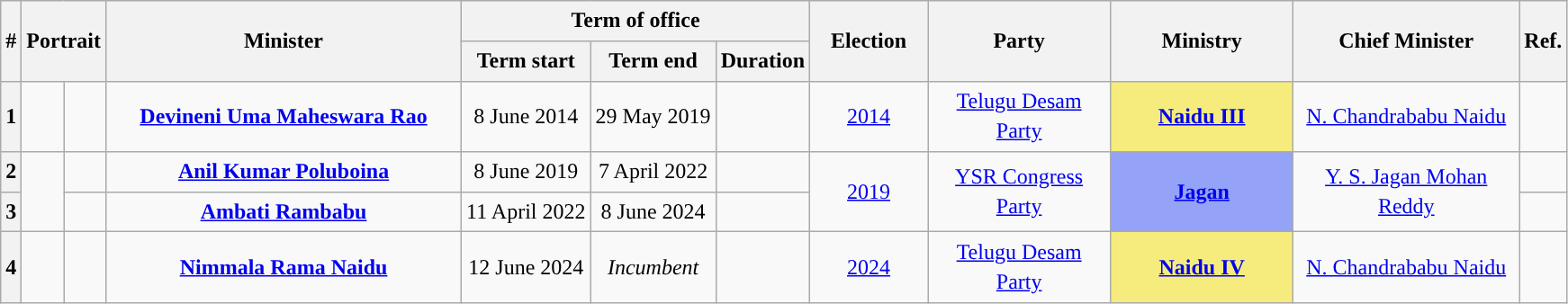<table class="wikitable" style="line-height:1.4em; text-align:center">
<tr>
<th rowspan=2>#</th>
<th rowspan=2 colspan="2">Portrait</th>
<th rowspan=2 style="width:16em">Minister<br></th>
<th colspan="3">Term of office</th>
<th rowspan=2 style="width:5em">Election<br></th>
<th rowspan=2 style="width:8em">Party</th>
<th rowspan=2 style="width:8em">Ministry</th>
<th rowspan=2 style="width:10em">Chief Minister</th>
<th rowspan=2>Ref.</th>
</tr>
<tr>
<th>Term start</th>
<th>Term end</th>
<th>Duration</th>
</tr>
<tr>
<th>1</th>
<td></td>
<td></td>
<td><strong><a href='#'>Devineni Uma Maheswara Rao</a></strong><br></td>
<td>8 June 2014</td>
<td>29 May 2019</td>
<td><strong></strong></td>
<td><a href='#'>2014</a><br></td>
<td><a href='#'>Telugu Desam Party</a></td>
<td bgcolor="#F5EC7D"><strong><a href='#'>Naidu III</a></strong></td>
<td><a href='#'>N. Chandrababu Naidu</a></td>
<td></td>
</tr>
<tr>
<th>2</th>
<td rowspan=2></td>
<td></td>
<td><strong><a href='#'>Anil Kumar Poluboina</a></strong><br></td>
<td>8 June 2019</td>
<td>7 April 2022</td>
<td><strong></strong></td>
<td rowspan=2><a href='#'>2019</a><br></td>
<td rowspan="2"><a href='#'>YSR Congress Party</a></td>
<td rowspan=2 bgcolor="#94A2F7"><strong><a href='#'>Jagan</a></strong></td>
<td rowspan="2"><a href='#'>Y. S. Jagan Mohan Reddy</a></td>
<td></td>
</tr>
<tr>
<th>3</th>
<td></td>
<td><strong><a href='#'>Ambati Rambabu</a></strong><br></td>
<td>11 April 2022</td>
<td>8 June 2024</td>
<td><strong></strong></td>
<td></td>
</tr>
<tr>
<th>4</th>
<td></td>
<td></td>
<td><strong><a href='#'>Nimmala Rama Naidu</a></strong><br></td>
<td>12 June 2024</td>
<td><em>Incumbent</em></td>
<td><strong></strong></td>
<td><a href='#'>2024</a><br></td>
<td><a href='#'>Telugu Desam Party</a></td>
<td bgcolor="#F5EC7D"><strong><a href='#'>Naidu IV</a></strong></td>
<td><a href='#'>N. Chandrababu Naidu</a></td>
<td></td>
</tr>
</table>
